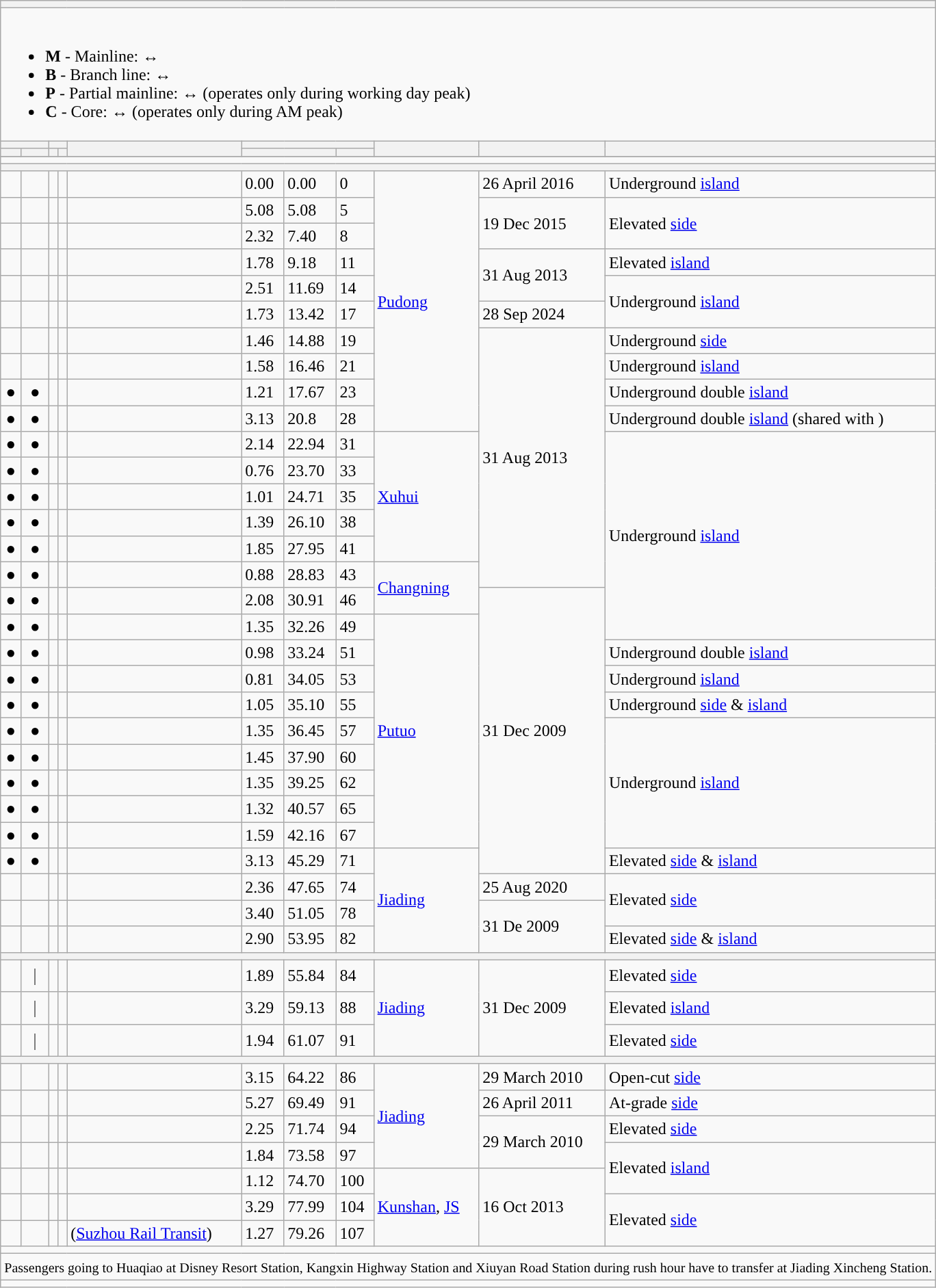<table class="wikitable mw-collapsible sortable sticky-header" border="1" style="border-collapse: collapse;">
<tr>
<th colspan="11" style="text-align: center"></th>
</tr>
<tr>
<td colspan="11" style="text-align: left"><br><ul><li><strong>M</strong> - Mainline:  ↔ </li><li><strong>B</strong> - Branch line:  ↔ </li><li><strong>P</strong> - Partial mainline:  ↔  (operates only during working day peak)</li><li><strong>C</strong> - Core:  ↔  (operates only during AM peak)</li></ul></td>
</tr>
<tr>
<th rowspan="1" colspan="2"></th>
<th colspan="2"></th>
<th rowspan="2"></th>
<th colspan="3" rowspan="1"></th>
<th rowspan="2"></th>
<th rowspan="2"></th>
<th rowspan="2"></th>
</tr>
<tr>
<th rowspan="1"></th>
<th rowspan="1"></th>
<th></th>
<th></th>
<th colspan="2"></th>
<th></th>
</tr>
<tr>
</tr>
<tr style=height:.25pt>
<td colspan=11></td>
</tr>
<tr style=background:#>
<th colspan=11 style=background:#></th>
</tr>
<tr>
<td align="center"></td>
<td align="center"></td>
<td></td>
<td></td>
<td></td>
<td>0.00</td>
<td>0.00</td>
<td>0</td>
<td rowspan=10><a href='#'>Pudong</a></td>
<td>26 April 2016</td>
<td>Underground <a href='#'>island</a></td>
</tr>
<tr>
<td align="center"></td>
<td align="center"></td>
<td></td>
<td></td>
<td></td>
<td>5.08</td>
<td>5.08</td>
<td>5</td>
<td rowspan=2>19 Dec 2015</td>
<td rowspan=2>Elevated <a href='#'>side</a></td>
</tr>
<tr>
<td align="center"></td>
<td align="center"></td>
<td></td>
<td></td>
<td></td>
<td>2.32</td>
<td>7.40</td>
<td>8</td>
</tr>
<tr>
<td align="center"></td>
<td align="center"></td>
<td></td>
<td></td>
<td></td>
<td>1.78</td>
<td>9.18</td>
<td>11</td>
<td rowspan=2>31 Aug 2013</td>
<td>Elevated <a href='#'>island</a></td>
</tr>
<tr>
<td align="center"></td>
<td align="center"></td>
<td></td>
<td></td>
<td></td>
<td>2.51</td>
<td>11.69</td>
<td>14</td>
<td rowspan=2>Underground <a href='#'>island</a></td>
</tr>
<tr>
<td align="center"></td>
<td align="center"></td>
<td></td>
<td></td>
<td></td>
<td>1.73</td>
<td>13.42</td>
<td>17</td>
<td>28 Sep 2024</td>
</tr>
<tr>
<td align="center"></td>
<td align="center"></td>
<td></td>
<td></td>
<td></td>
<td>1.46</td>
<td>14.88</td>
<td>19</td>
<td rowspan=10>31 Aug 2013</td>
<td>Underground <a href='#'>side</a></td>
</tr>
<tr>
<td align="center"></td>
<td align="center"></td>
<td></td>
<td></td>
<td></td>
<td>1.58</td>
<td>16.46</td>
<td>21</td>
<td>Underground <a href='#'>island</a></td>
</tr>
<tr>
<td align="center">●</td>
<td align="center">●</td>
<td></td>
<td></td>
<td></td>
<td>1.21</td>
<td>17.67</td>
<td>23</td>
<td rowspan=1>Underground double <a href='#'>island</a></td>
</tr>
<tr>
<td align="center">●</td>
<td align="center">●</td>
<td></td>
<td></td>
<td> </td>
<td>3.13</td>
<td>20.8</td>
<td>28</td>
<td>Underground double <a href='#'>island</a> (shared with )</td>
</tr>
<tr>
<td align="center">●</td>
<td align="center">●</td>
<td></td>
<td></td>
<td></td>
<td>2.14</td>
<td>22.94</td>
<td>31</td>
<td rowspan=5><a href='#'>Xuhui</a></td>
<td rowspan=8>Underground <a href='#'>island</a></td>
</tr>
<tr>
<td align="center">●</td>
<td align="center">●</td>
<td></td>
<td></td>
<td></td>
<td>0.76</td>
<td>23.70</td>
<td>33</td>
</tr>
<tr>
<td align="center">●</td>
<td align="center">●</td>
<td></td>
<td></td>
<td></td>
<td>1.01</td>
<td>24.71</td>
<td>35</td>
</tr>
<tr>
<td align="center">●</td>
<td align="center">●</td>
<td></td>
<td></td>
<td></td>
<td>1.39</td>
<td>26.10</td>
<td>38</td>
</tr>
<tr>
<td align="center">●</td>
<td align="center">●</td>
<td></td>
<td></td>
<td> </td>
<td>1.85</td>
<td>27.95</td>
<td>41</td>
</tr>
<tr>
<td align="center">●</td>
<td align="center">●</td>
<td></td>
<td></td>
<td></td>
<td>0.88</td>
<td>28.83</td>
<td>43</td>
<td rowspan=2><a href='#'>Changning</a></td>
</tr>
<tr>
<td align="center">●</td>
<td align="center">●</td>
<td></td>
<td></td>
<td></td>
<td>2.08</td>
<td>30.91</td>
<td>46</td>
<td rowspan=11>31 Dec 2009</td>
</tr>
<tr>
<td align="center">●</td>
<td align="center">●</td>
<td></td>
<td></td>
<td></td>
<td>1.35</td>
<td>32.26</td>
<td>49</td>
<td rowspan=9><a href='#'>Putuo</a></td>
</tr>
<tr>
<td align="center">●</td>
<td align="center">●</td>
<td></td>
<td></td>
<td>  </td>
<td>0.98</td>
<td>33.24</td>
<td>51</td>
<td>Underground double <a href='#'>island</a></td>
</tr>
<tr>
<td align="center">●</td>
<td align="center">●</td>
<td></td>
<td></td>
<td></td>
<td>0.81</td>
<td>34.05</td>
<td>53</td>
<td>Underground <a href='#'>island</a></td>
</tr>
<tr>
<td align="center">●</td>
<td align="center">●</td>
<td></td>
<td></td>
<td></td>
<td>1.05</td>
<td>35.10</td>
<td>55</td>
<td>Underground <a href='#'>side</a> & <a href='#'>island</a></td>
</tr>
<tr>
<td align="center">●</td>
<td align="center">●</td>
<td></td>
<td></td>
<td> </td>
<td>1.35</td>
<td>36.45</td>
<td>57</td>
<td rowspan=5>Underground <a href='#'>island</a></td>
</tr>
<tr>
<td align="center">●</td>
<td align="center">●</td>
<td></td>
<td></td>
<td></td>
<td>1.45</td>
<td>37.90</td>
<td>60</td>
</tr>
<tr>
<td align="center">●</td>
<td align="center">●</td>
<td></td>
<td></td>
<td></td>
<td>1.35</td>
<td>39.25</td>
<td>62</td>
</tr>
<tr>
<td align="center">●</td>
<td align="center">●</td>
<td></td>
<td></td>
<td></td>
<td>1.32</td>
<td>40.57</td>
<td>65</td>
</tr>
<tr>
<td align="center">●</td>
<td align="center">●</td>
<td></td>
<td></td>
<td></td>
<td>1.59</td>
<td>42.16</td>
<td>67</td>
</tr>
<tr>
<td align="center">●</td>
<td align="center">●</td>
<td></td>
<td></td>
<td></td>
<td>3.13</td>
<td>45.29</td>
<td>71</td>
<td rowspan=4><a href='#'>Jiading</a></td>
<td>Elevated <a href='#'>side</a> & <a href='#'>island</a></td>
</tr>
<tr>
<td align="center"></td>
<td align="center"></td>
<td></td>
<td></td>
<td></td>
<td>2.36</td>
<td>47.65</td>
<td>74</td>
<td>25 Aug 2020</td>
<td rowspan=2>Elevated <a href='#'>side</a></td>
</tr>
<tr>
<td align="center"></td>
<td align="center"></td>
<td></td>
<td></td>
<td></td>
<td>3.40</td>
<td>51.05</td>
<td>78</td>
<td rowspan=2>31 De 2009</td>
</tr>
<tr>
<td align="center"></td>
<td align="center"></td>
<td></td>
<td></td>
<td></td>
<td>2.90</td>
<td>53.95</td>
<td>82</td>
<td>Elevated <a href='#'>side</a> & <a href='#'>island</a></td>
</tr>
<tr style=background:#>
<th colspan=11 style=background:#></th>
</tr>
<tr>
<td align="center"></td>
<td align="center">｜</td>
<td></td>
<td></td>
<td></td>
<td>1.89</td>
<td>55.84</td>
<td>84</td>
<td rowspan=3><a href='#'>Jiading</a></td>
<td rowspan=3>31 Dec 2009</td>
<td>Elevated <a href='#'>side</a></td>
</tr>
<tr>
<td align="center"></td>
<td align="center">｜</td>
<td></td>
<td></td>
<td></td>
<td>3.29</td>
<td>59.13</td>
<td>88</td>
<td>Elevated <a href='#'>island</a></td>
</tr>
<tr>
<td align="center"></td>
<td align="center">｜</td>
<td></td>
<td></td>
<td></td>
<td>1.94</td>
<td>61.07</td>
<td>91</td>
<td>Elevated <a href='#'>side</a></td>
</tr>
<tr style=background:#>
<th colspan=11 style=background:#></th>
</tr>
<tr>
<td align="center"></td>
<td align="center"></td>
<td></td>
<td></td>
<td></td>
<td>3.15</td>
<td>64.22</td>
<td>86</td>
<td rowspan=4><a href='#'>Jiading</a></td>
<td>29 March 2010</td>
<td>Open-cut <a href='#'>side</a></td>
</tr>
<tr>
<td align="center"></td>
<td align="center"></td>
<td></td>
<td></td>
<td></td>
<td>5.27</td>
<td>69.49</td>
<td>91</td>
<td>26 April 2011</td>
<td>At-grade <a href='#'>side</a></td>
</tr>
<tr>
<td align="center"></td>
<td align="center"></td>
<td></td>
<td></td>
<td></td>
<td>2.25</td>
<td>71.74</td>
<td>94</td>
<td rowspan=2>29 March 2010</td>
<td>Elevated <a href='#'>side</a></td>
</tr>
<tr>
<td align="center"></td>
<td align="center"></td>
<td></td>
<td></td>
<td></td>
<td>1.84</td>
<td>73.58</td>
<td>97</td>
<td rowspan=2>Elevated <a href='#'>island</a></td>
</tr>
<tr>
<td align="center"></td>
<td align="center"></td>
<td></td>
<td></td>
<td></td>
<td>1.12</td>
<td>74.70</td>
<td>100</td>
<td rowspan=3><a href='#'>Kunshan</a>, <a href='#'>JS</a></td>
<td rowspan=3>16 Oct 2013</td>
</tr>
<tr>
<td align="center"></td>
<td align="center"></td>
<td></td>
<td></td>
<td></td>
<td>3.29</td>
<td>77.99</td>
<td>104</td>
<td rowspan=2>Elevated <a href='#'>side</a></td>
</tr>
<tr>
<td align="center"></td>
<td align="center"></td>
<td></td>
<td></td>
<td>  (<a href='#'>Suzhou Rail Transit</a>)</td>
<td>1.27</td>
<td>79.26</td>
<td>107</td>
</tr>
<tr style="background:#">
<td colspan = "11"></td>
</tr>
<tr>
<td colspan = "11"><small>Passengers going to Huaqiao at Disney Resort Station, Kangxin Highway Station and Xiuyan Road Station during rush hour have to transfer at Jiading Xincheng Station.</small><br></td>
</tr>
<tr style="background: #">
<td colspan = "11"></td>
</tr>
</table>
